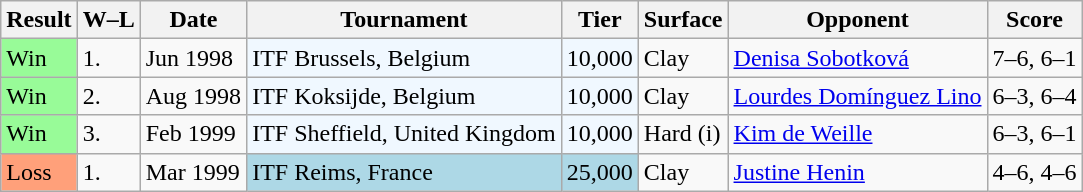<table class="sortable wikitable">
<tr>
<th>Result</th>
<th class=unsortable>W–L</th>
<th>Date</th>
<th>Tournament</th>
<th>Tier</th>
<th>Surface</th>
<th>Opponent</th>
<th class=unsortable>Score</th>
</tr>
<tr>
<td style="background:#98fb98;">Win</td>
<td>1.</td>
<td>Jun 1998</td>
<td style="background:#f0f8ff;">ITF Brussels, Belgium</td>
<td style="background:#f0f8ff;">10,000</td>
<td>Clay</td>
<td> <a href='#'>Denisa Sobotková</a></td>
<td>7–6, 6–1</td>
</tr>
<tr>
<td style="background:#98fb98;">Win</td>
<td>2.</td>
<td>Aug 1998</td>
<td style="background:#f0f8ff;">ITF Koksijde, Belgium</td>
<td style="background:#f0f8ff;">10,000</td>
<td>Clay</td>
<td> <a href='#'>Lourdes Domínguez Lino</a></td>
<td>6–3, 6–4</td>
</tr>
<tr>
<td style="background:#98fb98;">Win</td>
<td>3.</td>
<td>Feb 1999</td>
<td style="background:#f0f8ff;">ITF Sheffield, United Kingdom</td>
<td style="background:#f0f8ff;">10,000</td>
<td>Hard (i)</td>
<td> <a href='#'>Kim de Weille</a></td>
<td>6–3, 6–1</td>
</tr>
<tr>
<td bgcolor="FFA07A">Loss</td>
<td>1.</td>
<td>Mar 1999</td>
<td style="background:lightblue;">ITF Reims, France</td>
<td style="background:lightblue;">25,000</td>
<td>Clay</td>
<td> <a href='#'>Justine Henin</a></td>
<td>4–6, 4–6</td>
</tr>
</table>
